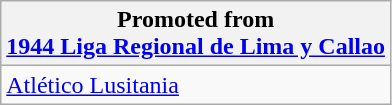<table class="wikitable">
<tr>
<th>Promoted from<br><a href='#'>1944 Liga Regional de Lima y Callao</a></th>
</tr>
<tr>
<td> <a href='#'>Atlético Lusitania</a> </td>
</tr>
</table>
